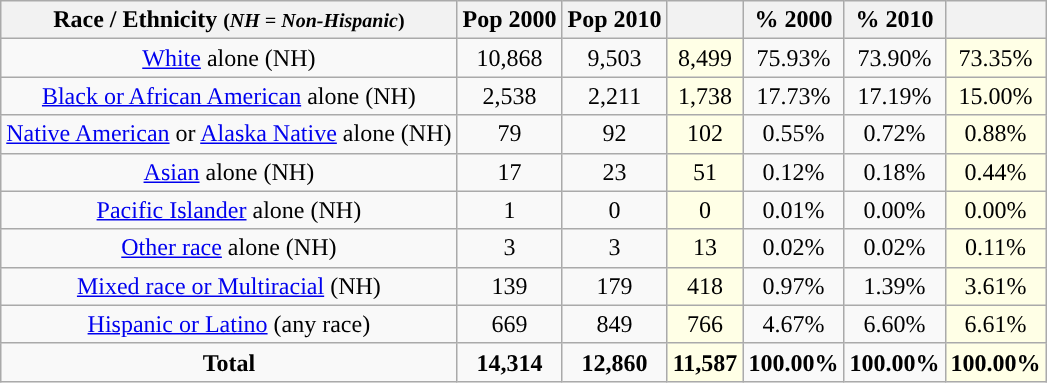<table class="wikitable" style="text-align:center;">
<tr>
<th>Race / Ethnicity <small>(<em>NH = Non-Hispanic</em>)</small></th>
<th>Pop 2000</th>
<th>Pop 2010</th>
<th></th>
<th>% 2000</th>
<th>% 2010</th>
<th></th>
</tr>
<tr>
<td><a href='#'>White</a> alone (NH)</td>
<td>10,868</td>
<td>9,503</td>
<td style='background: #ffffe6;'>8,499</td>
<td>75.93%</td>
<td>73.90%</td>
<td style='background: #ffffe6;'>73.35%</td>
</tr>
<tr>
<td><a href='#'>Black or African American</a> alone (NH)</td>
<td>2,538</td>
<td>2,211</td>
<td style='background: #ffffe6;'>1,738</td>
<td>17.73%</td>
<td>17.19%</td>
<td style='background: #ffffe6;'>15.00%</td>
</tr>
<tr>
<td><a href='#'>Native American</a> or <a href='#'>Alaska Native</a> alone (NH)</td>
<td>79</td>
<td>92</td>
<td style='background: #ffffe6;'>102</td>
<td>0.55%</td>
<td>0.72%</td>
<td style='background: #ffffe6;'>0.88%</td>
</tr>
<tr>
<td><a href='#'>Asian</a> alone (NH)</td>
<td>17</td>
<td>23</td>
<td style='background: #ffffe6;'>51</td>
<td>0.12%</td>
<td>0.18%</td>
<td style='background: #ffffe6;'>0.44%</td>
</tr>
<tr>
<td><a href='#'>Pacific Islander</a> alone (NH)</td>
<td>1</td>
<td>0</td>
<td style='background: #ffffe6;'>0</td>
<td>0.01%</td>
<td>0.00%</td>
<td style='background: #ffffe6;'>0.00%</td>
</tr>
<tr>
<td><a href='#'>Other race</a> alone (NH)</td>
<td>3</td>
<td>3</td>
<td style='background: #ffffe6;'>13</td>
<td>0.02%</td>
<td>0.02%</td>
<td style='background: #ffffe6;'>0.11%</td>
</tr>
<tr>
<td><a href='#'>Mixed race or Multiracial</a> (NH)</td>
<td>139</td>
<td>179</td>
<td style='background: #ffffe6;'>418</td>
<td>0.97%</td>
<td>1.39%</td>
<td style='background: #ffffe6;'>3.61%</td>
</tr>
<tr>
<td><a href='#'>Hispanic or Latino</a> (any race)</td>
<td>669</td>
<td>849</td>
<td style='background: #ffffe6;'>766</td>
<td>4.67%</td>
<td>6.60%</td>
<td style='background: #ffffe6;'>6.61%</td>
</tr>
<tr>
<td><strong>Total</strong></td>
<td><strong>14,314</strong></td>
<td><strong>12,860</strong></td>
<td style='background: #ffffe6;'><strong>11,587</strong></td>
<td><strong>100.00%</strong></td>
<td><strong>100.00%</strong></td>
<td style='background: #ffffe6;'><strong>100.00%</strong></td>
</tr>
</table>
